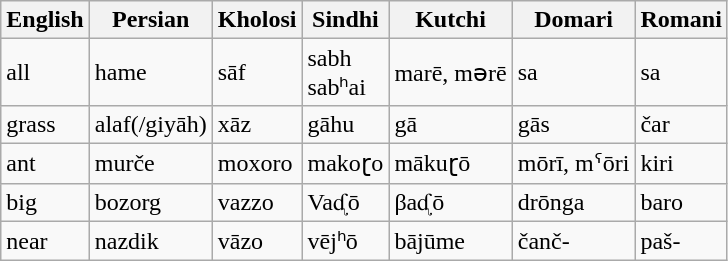<table class=wikitable>
<tr>
<th>English</th>
<th>Persian</th>
<th>Kholosi</th>
<th>Sindhi</th>
<th>Kutchi</th>
<th>Domari</th>
<th>Romani</th>
</tr>
<tr>
<td>all</td>
<td>hame</td>
<td>sāf</td>
<td>sabh<br>sabʰai</td>
<td>marē, mərē</td>
<td>sa</td>
<td>sa</td>
</tr>
<tr>
<td>grass</td>
<td>alaf(/giyāh)</td>
<td>xāz</td>
<td>gāhu</td>
<td>gā</td>
<td>gās</td>
<td>čar</td>
</tr>
<tr>
<td>ant</td>
<td>murče</td>
<td>moxoro</td>
<td>makoɽo</td>
<td>mākuɽō</td>
<td>mōrī, mˤōri</td>
<td>kiri</td>
</tr>
<tr>
<td>big</td>
<td>bozorg</td>
<td>vazzo</td>
<td>Vaᶑō</td>
<td>βaᶑō</td>
<td>drōnga</td>
<td>baro</td>
</tr>
<tr>
<td>near</td>
<td>nazdik</td>
<td>vāzo</td>
<td>vējʰō</td>
<td>bājūme</td>
<td>čanč-</td>
<td>paš-</td>
</tr>
</table>
